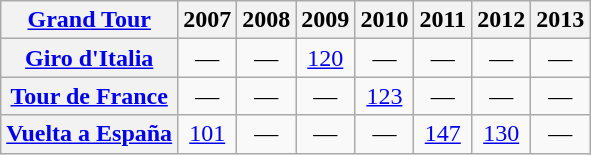<table class="wikitable plainrowheaders">
<tr>
<th scope="col"><a href='#'>Grand Tour</a></th>
<th scope="col">2007</th>
<th scope="col">2008</th>
<th scope="col">2009</th>
<th scope="col">2010</th>
<th scope="col">2011</th>
<th scope="col">2012</th>
<th scope="col">2013</th>
</tr>
<tr style="text-align:center;">
<th scope="row"> <a href='#'>Giro d'Italia</a></th>
<td>—</td>
<td>—</td>
<td style="text-align:center;"><a href='#'>120</a></td>
<td>—</td>
<td>—</td>
<td>—</td>
<td>—</td>
</tr>
<tr style="text-align:center;">
<th scope="row"> <a href='#'>Tour de France</a></th>
<td>—</td>
<td>—</td>
<td>—</td>
<td style="text-align:center;"><a href='#'>123</a></td>
<td>—</td>
<td>—</td>
<td>—</td>
</tr>
<tr style="text-align:center;">
<th scope="row"> <a href='#'>Vuelta a España</a></th>
<td style="text-align:center;"><a href='#'>101</a></td>
<td>—</td>
<td>—</td>
<td>—</td>
<td style="text-align:center;"><a href='#'>147</a></td>
<td style="text-align:center;"><a href='#'>130</a></td>
<td>—</td>
</tr>
</table>
